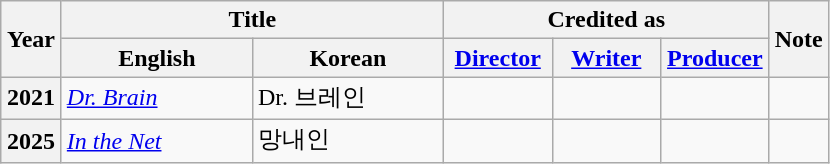<table class="wikitable plainrowheaders">
<tr>
<th rowspan="2" style="width:33px;">Year</th>
<th colspan="2">Title</th>
<th colspan="3">Credited as</th>
<th rowspan="2">Note</th>
</tr>
<tr>
<th width="120">English</th>
<th width="120">Korean</th>
<th width="65"><a href='#'>Director</a></th>
<th width="65"><a href='#'>Writer</a></th>
<th width="65"><a href='#'>Producer</a></th>
</tr>
<tr>
<th scope="row">2021</th>
<td><em><a href='#'>Dr. Brain</a></em></td>
<td>Dr. 브레인</td>
<td></td>
<td></td>
<td></td>
<td></td>
</tr>
<tr>
<th scope="row">2025</th>
<td><em><a href='#'>In the Net</a></em></td>
<td>망내인</td>
<td></td>
<td></td>
<td></td>
<td></td>
</tr>
</table>
